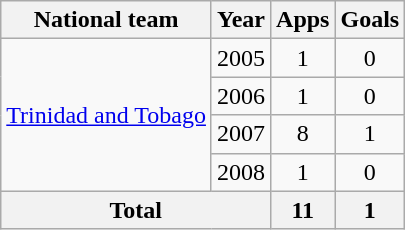<table class="wikitable" style="text-align:center">
<tr>
<th>National team</th>
<th>Year</th>
<th>Apps</th>
<th>Goals</th>
</tr>
<tr>
<td rowspan="4"><a href='#'>Trinidad and Tobago</a></td>
<td>2005</td>
<td>1</td>
<td>0</td>
</tr>
<tr>
<td>2006</td>
<td>1</td>
<td>0</td>
</tr>
<tr>
<td>2007</td>
<td>8</td>
<td>1</td>
</tr>
<tr>
<td>2008</td>
<td>1</td>
<td>0</td>
</tr>
<tr>
<th colspan=2>Total</th>
<th>11</th>
<th>1</th>
</tr>
</table>
